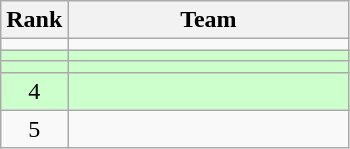<table class=wikitable style="text-align:center;">
<tr>
<th>Rank</th>
<th width=180>Team</th>
</tr>
<tr>
<td></td>
<td align=left></td>
</tr>
<tr bgcolor=#CCFFCC>
<td></td>
<td align=left></td>
</tr>
<tr bgcolor=#CCFFCC>
<td></td>
<td align=left></td>
</tr>
<tr bgcolor=#CCFFCC>
<td>4</td>
<td align=left></td>
</tr>
<tr>
<td>5</td>
<td align=left></td>
</tr>
</table>
